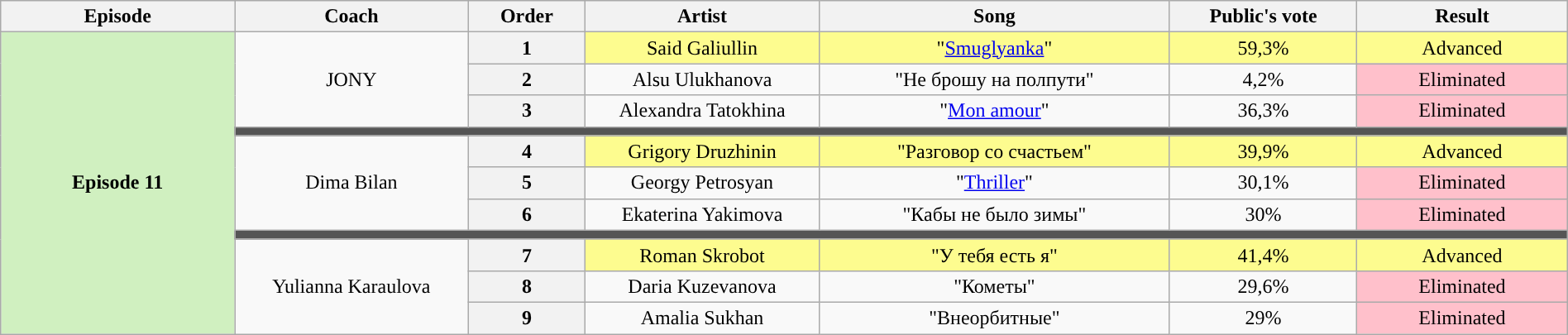<table class="wikitable" style="text-align:center; width:100%;">
<tr>
<th style="width:10%;">Episode</th>
<th style="width:10%;">Coach</th>
<th style="width:05%;">Order</th>
<th style="width:10%;">Artist</th>
<th style="width:15%;">Song</th>
<th style="width:08%;">Public's vote</th>
<th style="width:09%;">Result</th>
</tr>
<tr>
<th rowspan=11 style="background:#d0f0c0;">Episode 11<br><small></small></th>
<td rowspan=3>JONY</td>
<th>1</th>
<td style="background:#fdfc8f;">Said Galiullin</td>
<td style="background:#fdfc8f;">"<a href='#'>Smuglyanka</a>"</td>
<td style="background:#fdfc8f;">59,3%</td>
<td style="background:#fdfc8f;">Advanced</td>
</tr>
<tr>
<th>2</th>
<td>Alsu Ulukhanova</td>
<td>"Не брошу на полпути"</td>
<td>4,2%</td>
<td style="background:pink;">Eliminated</td>
</tr>
<tr>
<th>3</th>
<td>Alexandra Tatokhina</td>
<td>"<a href='#'>Mon amour</a>"</td>
<td>36,3%</td>
<td style="background:pink;">Eliminated</td>
</tr>
<tr>
<td colspan=6 style="background:#555555;"></td>
</tr>
<tr>
<td rowspan=3>Dima Bilan</td>
<th>4</th>
<td style="background:#fdfc8f;">Grigory Druzhinin</td>
<td style="background:#fdfc8f;">"Разговор со счастьем"</td>
<td style="background:#fdfc8f;">39,9%</td>
<td style="background:#fdfc8f;">Advanced</td>
</tr>
<tr>
<th>5</th>
<td>Georgy Petrosyan</td>
<td>"<a href='#'>Thriller</a>"</td>
<td>30,1%</td>
<td style="background:pink;">Eliminated</td>
</tr>
<tr>
<th>6</th>
<td>Ekaterina Yakimova</td>
<td>"Кабы не было зимы"</td>
<td>30%</td>
<td style="background:pink;">Eliminated</td>
</tr>
<tr>
<td colspan=6 style="background:#555555;"></td>
</tr>
<tr>
<td rowspan=3>Yulianna Karaulova</td>
<th>7</th>
<td style="background:#fdfc8f;">Roman Skrobot</td>
<td style="background:#fdfc8f;">"У тебя есть я"</td>
<td style="background:#fdfc8f;">41,4%</td>
<td style="background:#fdfc8f;">Advanced</td>
</tr>
<tr>
<th>8</th>
<td>Daria Kuzevanova</td>
<td>"Кометы"</td>
<td>29,6%</td>
<td style="background:pink;">Eliminated</td>
</tr>
<tr>
<th>9</th>
<td>Amalia Sukhan</td>
<td>"Внеорбитные"</td>
<td>29%</td>
<td style="background:pink;">Eliminated</td>
</tr>
</table>
